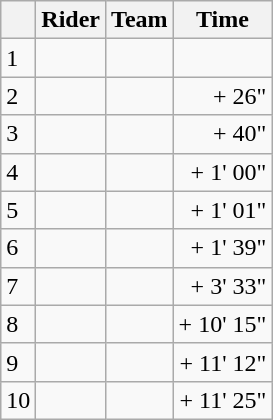<table class="wikitable">
<tr>
<th></th>
<th>Rider</th>
<th>Team</th>
<th>Time</th>
</tr>
<tr>
<td>1</td>
<td> </td>
<td></td>
<td align=right></td>
</tr>
<tr>
<td>2</td>
<td></td>
<td></td>
<td align=right>+ 26"</td>
</tr>
<tr>
<td>3</td>
<td></td>
<td></td>
<td align=right>+ 40"</td>
</tr>
<tr>
<td>4</td>
<td></td>
<td></td>
<td align=right>+ 1' 00"</td>
</tr>
<tr>
<td>5</td>
<td></td>
<td></td>
<td align=right>+ 1' 01"</td>
</tr>
<tr>
<td>6</td>
<td></td>
<td></td>
<td align=right>+ 1' 39"</td>
</tr>
<tr>
<td>7</td>
<td></td>
<td></td>
<td align=right>+ 3' 33"</td>
</tr>
<tr>
<td>8</td>
<td></td>
<td></td>
<td align=right>+ 10' 15"</td>
</tr>
<tr>
<td>9</td>
<td></td>
<td></td>
<td align=right>+ 11' 12"</td>
</tr>
<tr>
<td>10</td>
<td></td>
<td></td>
<td align=right>+ 11' 25"</td>
</tr>
</table>
